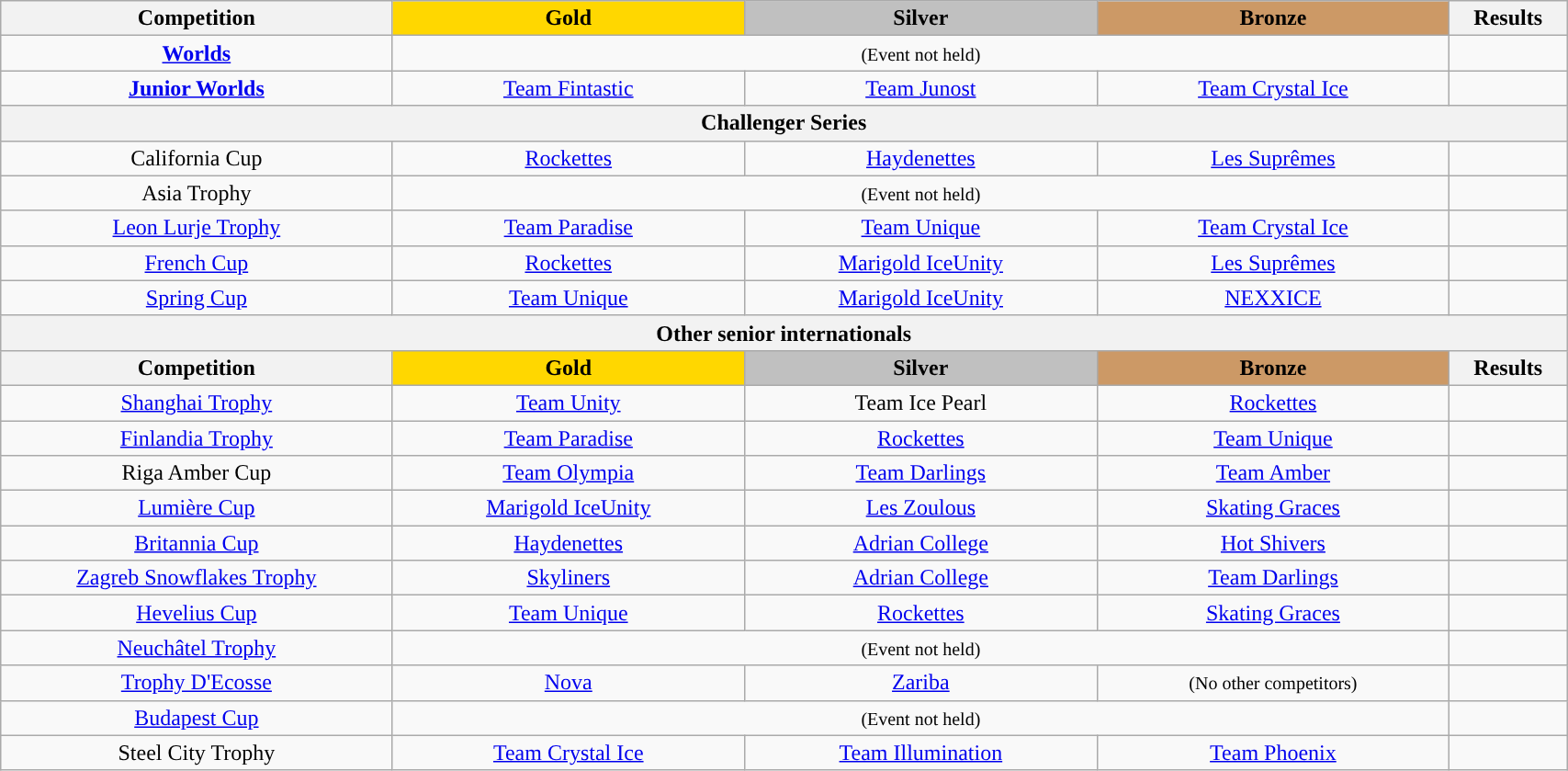<table class="wikitable" style="text-align:center; width:90%;">
<tr>
<th scope="col" style="text-align:center; width:25%;">Competition</th>
<td scope="col" style="text-align:center; width:22.5%; background:gold"><strong>Gold</strong></td>
<td scope="col" style="text-align:center; width:22.5%; background:silver"><strong>Silver</strong></td>
<td scope="col" style="text-align:center; width:22.5%; background:#c96"><strong>Bronze</strong></td>
<th scope="col" style="text-align:center; width:7.5%;">Results</th>
</tr>
<tr>
<td align="center"><strong><a href='#'>Worlds</a></strong></td>
<td colspan="3"><small>(Event not held)</small></td>
<td align="center"></td>
</tr>
<tr>
<td align="center"><a href='#'><strong>Junior Worlds</strong></a></td>
<td><a href='#'>Team Fintastic</a></td>
<td><a href='#'>Team Junost</a></td>
<td><a href='#'>Team Crystal Ice</a></td>
<td align="center"></td>
</tr>
<tr>
<th colspan="5">Challenger Series</th>
</tr>
<tr>
<td>California Cup</td>
<td><a href='#'>Rockettes</a></td>
<td><a href='#'>Haydenettes</a></td>
<td><a href='#'>Les Suprêmes</a></td>
<td></td>
</tr>
<tr>
<td>Asia Trophy</td>
<td colspan="3"><small>(Event not held)</small></td>
<td></td>
</tr>
<tr>
<td><a href='#'>Leon Lurje Trophy</a></td>
<td><a href='#'>Team Paradise</a></td>
<td><a href='#'>Team Unique</a></td>
<td><a href='#'>Team Crystal Ice</a></td>
<td></td>
</tr>
<tr>
<td><a href='#'>French Cup</a></td>
<td><a href='#'>Rockettes</a></td>
<td><a href='#'>Marigold IceUnity</a></td>
<td><a href='#'>Les Suprêmes</a></td>
<td></td>
</tr>
<tr>
<td><a href='#'>Spring Cup</a></td>
<td><a href='#'>Team Unique</a></td>
<td><a href='#'>Marigold IceUnity</a></td>
<td><a href='#'>NEXXICE</a></td>
<td></td>
</tr>
<tr>
<th colspan="5">Other senior internationals</th>
</tr>
<tr>
<th scope="col" style="text-align:center; width:25%;">Competition</th>
<td scope="col" style="text-align:center; width:22.5%; background:gold"><strong>Gold</strong></td>
<td scope="col" style="text-align:center; width:22.5%; background:silver"><strong>Silver</strong></td>
<td scope="col" style="text-align:center; width:22.5%; background:#c96"><strong>Bronze</strong></td>
<th scope="col" style="text-align:center; width:7.5%;">Results</th>
</tr>
<tr>
<td><a href='#'>Shanghai Trophy</a></td>
<td><a href='#'>Team Unity</a></td>
<td>Team Ice Pearl</td>
<td><a href='#'>Rockettes</a></td>
<td></td>
</tr>
<tr>
<td align="center"><a href='#'>Finlandia Trophy</a></td>
<td><a href='#'>Team Paradise</a></td>
<td><a href='#'>Rockettes</a></td>
<td><a href='#'>Team Unique</a></td>
<td align="center"></td>
</tr>
<tr>
<td align="center">Riga Amber Cup</td>
<td><a href='#'>Team Olympia</a></td>
<td><a href='#'>Team Darlings</a></td>
<td><a href='#'>Team Amber</a></td>
<td align="center"></td>
</tr>
<tr>
<td><a href='#'>Lumière Cup</a></td>
<td><a href='#'>Marigold IceUnity</a></td>
<td><a href='#'>Les Zoulous</a></td>
<td><a href='#'>Skating Graces</a></td>
<td></td>
</tr>
<tr>
<td><a href='#'>Britannia Cup</a></td>
<td><a href='#'>Haydenettes</a></td>
<td><a href='#'>Adrian College</a></td>
<td><a href='#'>Hot Shivers</a></td>
<td></td>
</tr>
<tr>
<td><a href='#'>Zagreb Snowflakes Trophy</a></td>
<td><a href='#'>Skyliners</a></td>
<td><a href='#'>Adrian College</a></td>
<td><a href='#'>Team Darlings</a></td>
<td></td>
</tr>
<tr>
<td><a href='#'>Hevelius Cup</a></td>
<td><a href='#'>Team Unique</a></td>
<td><a href='#'>Rockettes</a></td>
<td><a href='#'>Skating Graces</a></td>
<td></td>
</tr>
<tr>
<td><a href='#'>Neuchâtel Trophy</a></td>
<td colspan="3"><small>(Event not held)</small></td>
<td></td>
</tr>
<tr>
<td><a href='#'>Trophy D'Ecosse</a></td>
<td><a href='#'>Nova</a></td>
<td><a href='#'>Zariba</a></td>
<td><small>(No other competitors)</small></td>
<td></td>
</tr>
<tr>
<td><a href='#'>Budapest Cup</a></td>
<td colspan="3"><small>(Event not held)</small></td>
<td></td>
</tr>
<tr>
<td>Steel City Trophy</td>
<td><a href='#'>Team Crystal Ice</a></td>
<td><a href='#'>Team Illumination</a></td>
<td><a href='#'>Team Phoenix</a></td>
<td></td>
</tr>
</table>
